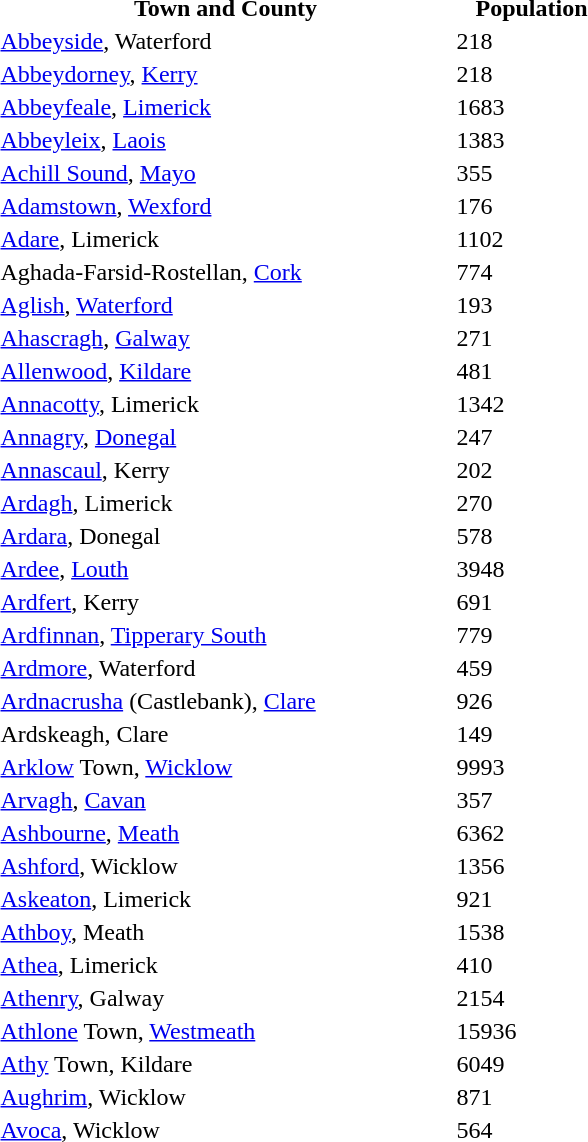<table>
<tr>
<th style="width:300px;align:left;">Town and County</th>
<th style="width:100px;align:right;">Population</th>
</tr>
<tr>
<td><a href='#'>Abbeyside</a>, Waterford</td>
<td>218</td>
</tr>
<tr>
<td><a href='#'>Abbeydorney</a>, <a href='#'>Kerry</a></td>
<td>218</td>
</tr>
<tr>
<td><a href='#'>Abbeyfeale</a>, <a href='#'>Limerick</a></td>
<td>1683</td>
</tr>
<tr>
<td><a href='#'>Abbeyleix</a>, <a href='#'>Laois</a></td>
<td>1383</td>
</tr>
<tr>
<td><a href='#'>Achill Sound</a>, <a href='#'>Mayo</a></td>
<td>355</td>
</tr>
<tr>
<td><a href='#'>Adamstown</a>, <a href='#'>Wexford</a></td>
<td>176</td>
</tr>
<tr>
<td><a href='#'>Adare</a>, Limerick</td>
<td>1102</td>
</tr>
<tr>
<td>Aghada-Farsid-Rostellan, <a href='#'>Cork</a></td>
<td>774</td>
</tr>
<tr>
<td><a href='#'>Aglish</a>, <a href='#'>Waterford</a></td>
<td>193</td>
</tr>
<tr>
<td><a href='#'>Ahascragh</a>, <a href='#'>Galway</a></td>
<td>271</td>
</tr>
<tr>
<td><a href='#'>Allenwood</a>, <a href='#'>Kildare</a></td>
<td>481</td>
</tr>
<tr>
<td><a href='#'>Annacotty</a>, Limerick</td>
<td>1342</td>
</tr>
<tr>
<td><a href='#'>Annagry</a>, <a href='#'>Donegal</a></td>
<td>247</td>
</tr>
<tr>
<td><a href='#'>Annascaul</a>, Kerry</td>
<td>202</td>
</tr>
<tr>
<td><a href='#'>Ardagh</a>, Limerick</td>
<td>270</td>
</tr>
<tr>
<td><a href='#'>Ardara</a>, Donegal</td>
<td>578</td>
</tr>
<tr>
<td><a href='#'>Ardee</a>, <a href='#'>Louth</a></td>
<td>3948</td>
</tr>
<tr>
<td><a href='#'>Ardfert</a>, Kerry</td>
<td>691</td>
</tr>
<tr>
<td><a href='#'>Ardfinnan</a>, <a href='#'>Tipperary South</a></td>
<td>779</td>
</tr>
<tr>
<td><a href='#'>Ardmore</a>, Waterford</td>
<td>459</td>
</tr>
<tr>
<td><a href='#'>Ardnacrusha</a> (Castlebank), <a href='#'>Clare</a></td>
<td>926</td>
</tr>
<tr>
<td>Ardskeagh, Clare</td>
<td>149</td>
</tr>
<tr>
<td><a href='#'>Arklow</a> Town, <a href='#'>Wicklow</a></td>
<td>9993</td>
</tr>
<tr>
<td><a href='#'>Arvagh</a>, <a href='#'>Cavan</a></td>
<td>357</td>
</tr>
<tr>
<td><a href='#'>Ashbourne</a>, <a href='#'>Meath</a></td>
<td>6362</td>
</tr>
<tr>
<td><a href='#'>Ashford</a>, Wicklow</td>
<td>1356</td>
</tr>
<tr>
<td><a href='#'>Askeaton</a>, Limerick</td>
<td>921</td>
</tr>
<tr>
<td><a href='#'>Athboy</a>, Meath</td>
<td>1538</td>
</tr>
<tr>
<td><a href='#'>Athea</a>, Limerick</td>
<td>410</td>
</tr>
<tr>
<td><a href='#'>Athenry</a>, Galway</td>
<td>2154</td>
</tr>
<tr>
<td><a href='#'>Athlone</a> Town, <a href='#'>Westmeath</a></td>
<td>15936</td>
</tr>
<tr>
<td><a href='#'>Athy</a> Town, Kildare</td>
<td>6049</td>
</tr>
<tr>
<td><a href='#'>Aughrim</a>, Wicklow</td>
<td>871</td>
</tr>
<tr>
<td><a href='#'>Avoca</a>, Wicklow</td>
<td>564</td>
</tr>
</table>
